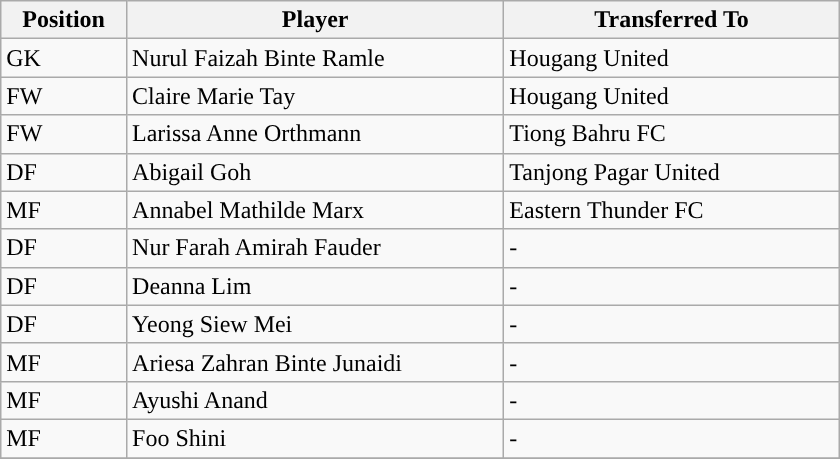<table class="wikitable sortable" style="width:35em; text-align:center; font-size:100%; text-align:left;">
<tr>
<th style="width:15%;">Position</th>
<th style="width:45%;">Player</th>
<th style="width:40%;">Transferred To</th>
</tr>
<tr>
<td>GK</td>
<td> Nurul Faizah Binte Ramle</td>
<td> Hougang United</td>
</tr>
<tr>
<td>FW</td>
<td> Claire Marie Tay</td>
<td> Hougang United</td>
</tr>
<tr>
<td>FW</td>
<td> Larissa Anne Orthmann</td>
<td> Tiong Bahru FC</td>
</tr>
<tr>
<td>DF</td>
<td> Abigail Goh</td>
<td> Tanjong Pagar United</td>
</tr>
<tr>
<td>MF</td>
<td> Annabel Mathilde Marx</td>
<td> Eastern Thunder FC</td>
</tr>
<tr>
<td>DF</td>
<td> Nur Farah Amirah Fauder</td>
<td>-</td>
</tr>
<tr>
<td>DF</td>
<td> Deanna Lim</td>
<td>-</td>
</tr>
<tr>
<td>DF</td>
<td> Yeong Siew Mei</td>
<td>-</td>
</tr>
<tr>
<td>MF</td>
<td> Ariesa Zahran Binte Junaidi</td>
<td>-</td>
</tr>
<tr>
<td>MF</td>
<td> Ayushi Anand</td>
<td>-</td>
</tr>
<tr>
<td>MF</td>
<td> Foo Shini</td>
<td>-</td>
</tr>
<tr>
</tr>
</table>
